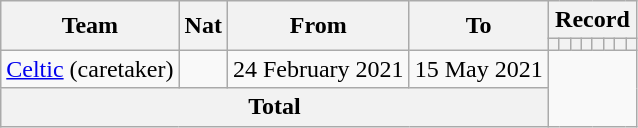<table class="wikitable" style="text-align: center">
<tr>
<th rowspan="2">Team</th>
<th rowspan="2">Nat</th>
<th rowspan="2">From</th>
<th rowspan="2">To</th>
<th colspan="8">Record</th>
</tr>
<tr>
<th></th>
<th></th>
<th></th>
<th></th>
<th></th>
<th></th>
<th></th>
<th></th>
</tr>
<tr>
<td align=left><a href='#'>Celtic</a> (caretaker)</td>
<td></td>
<td align=left>24 February 2021</td>
<td align=left>15 May 2021<br></td>
</tr>
<tr>
<th colspan="4">Total<br></th>
</tr>
</table>
